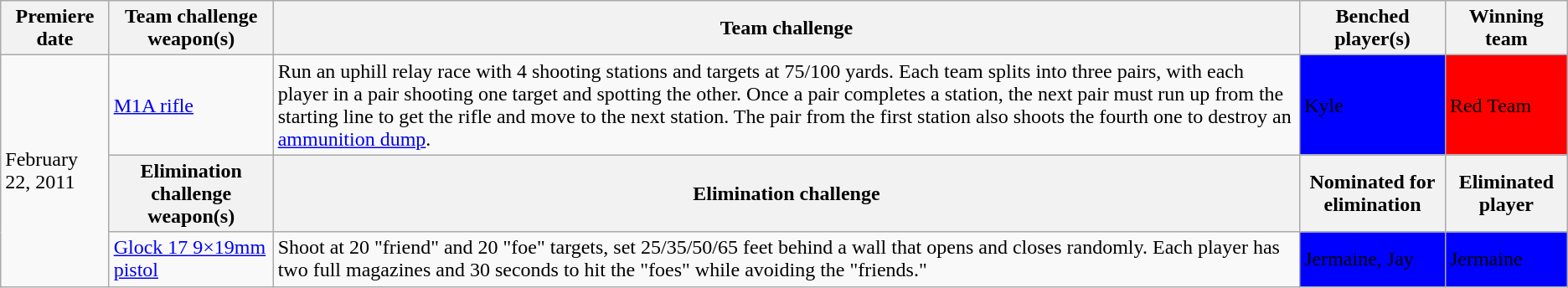<table class="wikitable">
<tr>
<th>Premiere date</th>
<th>Team challenge weapon(s)</th>
<th>Team challenge</th>
<th>Benched player(s)</th>
<th>Winning team</th>
</tr>
<tr>
<td rowspan="3">February 22, 2011</td>
<td><a href='#'>M1A rifle</a></td>
<td>Run an uphill relay race with 4 shooting stations and targets at 75/100 yards. Each team splits into three pairs, with each player in a pair shooting one target and spotting the other. Once a pair completes a station, the next pair must run up from the starting line to get the rifle and move to the next station. The pair from the first station also shoots the fourth one to destroy an <a href='#'>ammunition dump</a>.</td>
<td style="background:blue;"><span>Kyle</span></td>
<td style="background:red;"><span>Red Team</span></td>
</tr>
<tr>
<th>Elimination challenge weapon(s)</th>
<th>Elimination challenge</th>
<th>Nominated for elimination</th>
<th>Eliminated player</th>
</tr>
<tr>
<td><a href='#'>Glock 17 9×19mm pistol</a></td>
<td>Shoot at 20 "friend" and 20 "foe" targets, set 25/35/50/65 feet behind a wall that opens and closes randomly. Each player has two full magazines and 30 seconds to hit the "foes" while avoiding the "friends."</td>
<td style="background:blue;"><span>Jermaine, Jay</span></td>
<td style="background:blue;"><span>Jermaine</span></td>
</tr>
</table>
